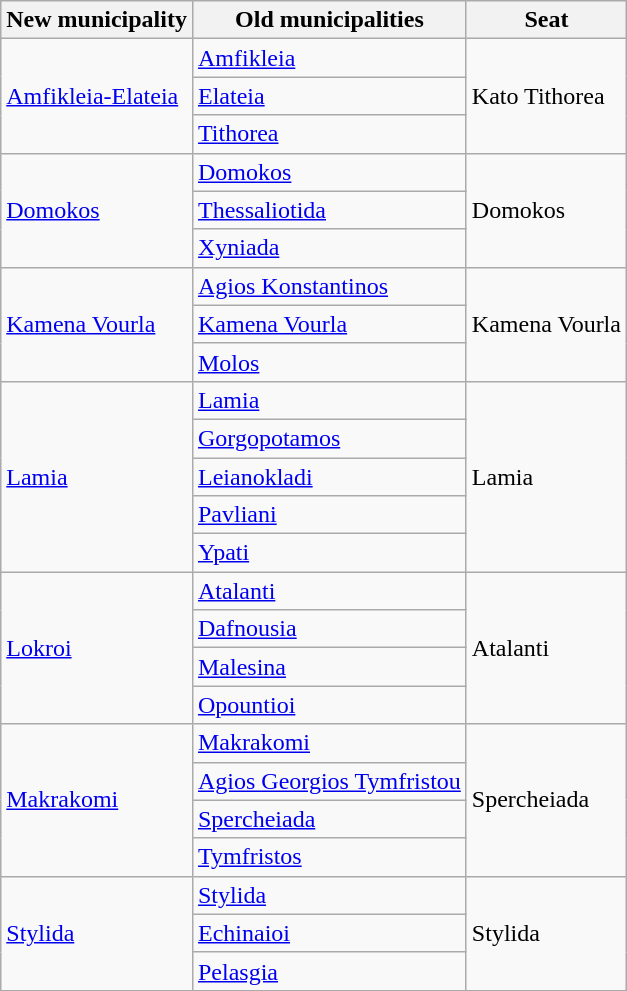<table class="wikitable">
<tr>
<th>New municipality</th>
<th>Old municipalities</th>
<th>Seat</th>
</tr>
<tr>
<td rowspan=3><a href='#'>Amfikleia-Elateia</a></td>
<td><a href='#'>Amfikleia</a></td>
<td rowspan=3>Kato Tithorea</td>
</tr>
<tr>
<td><a href='#'>Elateia</a></td>
</tr>
<tr>
<td><a href='#'>Tithorea</a></td>
</tr>
<tr>
<td rowspan=3><a href='#'>Domokos</a></td>
<td><a href='#'>Domokos</a></td>
<td rowspan=3>Domokos</td>
</tr>
<tr>
<td><a href='#'>Thessaliotida</a></td>
</tr>
<tr>
<td><a href='#'>Xyniada</a></td>
</tr>
<tr>
<td rowspan=3><a href='#'>Kamena Vourla</a></td>
<td><a href='#'>Agios Konstantinos</a></td>
<td rowspan=3>Kamena Vourla</td>
</tr>
<tr>
<td><a href='#'>Kamena Vourla</a></td>
</tr>
<tr>
<td><a href='#'>Molos</a></td>
</tr>
<tr>
<td rowspan=5><a href='#'>Lamia</a></td>
<td><a href='#'>Lamia</a></td>
<td rowspan=5>Lamia</td>
</tr>
<tr>
<td><a href='#'>Gorgopotamos</a></td>
</tr>
<tr>
<td><a href='#'>Leianokladi</a></td>
</tr>
<tr>
<td><a href='#'>Pavliani</a></td>
</tr>
<tr>
<td><a href='#'>Ypati</a></td>
</tr>
<tr>
<td rowspan=4><a href='#'>Lokroi</a></td>
<td><a href='#'>Atalanti</a></td>
<td rowspan=4>Atalanti</td>
</tr>
<tr>
<td><a href='#'>Dafnousia</a></td>
</tr>
<tr>
<td><a href='#'>Malesina</a></td>
</tr>
<tr>
<td><a href='#'>Opountioi</a></td>
</tr>
<tr>
<td rowspan=4><a href='#'>Makrakomi</a></td>
<td><a href='#'>Makrakomi</a></td>
<td rowspan=4>Spercheiada</td>
</tr>
<tr>
<td><a href='#'>Agios Georgios Tymfristou</a></td>
</tr>
<tr>
<td><a href='#'>Spercheiada</a></td>
</tr>
<tr>
<td><a href='#'>Tymfristos</a></td>
</tr>
<tr>
<td rowspan=3><a href='#'>Stylida</a></td>
<td><a href='#'>Stylida</a></td>
<td rowspan=3>Stylida</td>
</tr>
<tr>
<td><a href='#'>Echinaioi</a></td>
</tr>
<tr>
<td><a href='#'>Pelasgia</a></td>
</tr>
</table>
